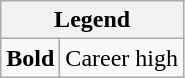<table class="wikitable mw-collapsible mw-collapsed">
<tr>
<th colspan="2">Legend</th>
</tr>
<tr>
<td><strong>Bold</strong></td>
<td>Career high</td>
</tr>
</table>
